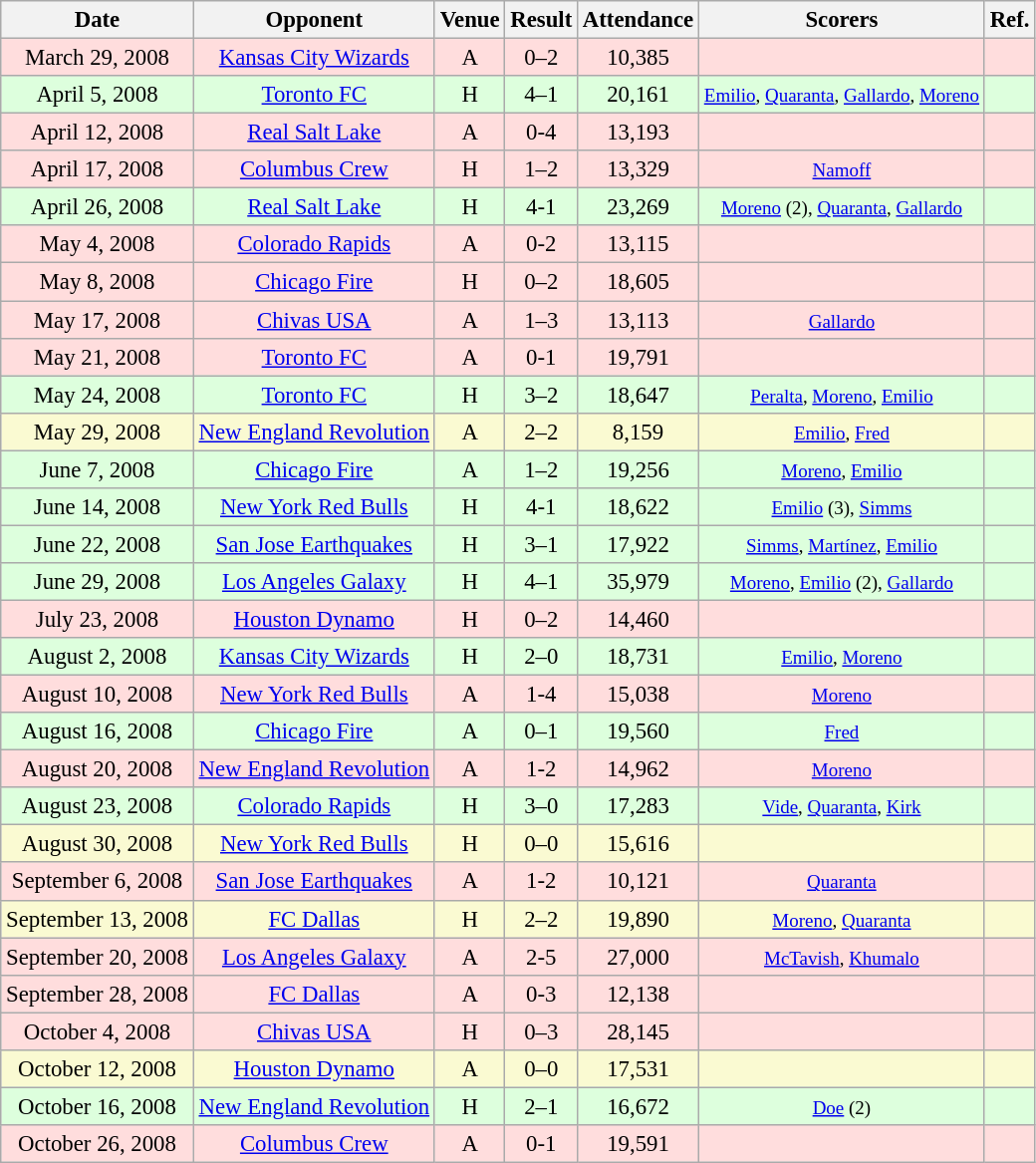<table class="wikitable" style="font-size:95%; text-align:center">
<tr>
<th>Date</th>
<th>Opponent</th>
<th>Venue</th>
<th>Result</th>
<th>Attendance</th>
<th>Scorers</th>
<th>Ref.</th>
</tr>
<tr style="background:#fdd;">
<td>March 29, 2008</td>
<td><a href='#'>Kansas City Wizards</a></td>
<td>A</td>
<td>0–2</td>
<td>10,385</td>
<td></td>
<td></td>
</tr>
<tr style="background:#dfd;">
<td>April 5, 2008</td>
<td><a href='#'>Toronto FC</a></td>
<td>H</td>
<td>4–1</td>
<td>20,161</td>
<td><small><a href='#'>Emilio</a>, <a href='#'>Quaranta</a>, <a href='#'>Gallardo</a>, <a href='#'>Moreno</a></small></td>
<td></td>
</tr>
<tr style="background:#fdd;">
<td>April 12, 2008</td>
<td><a href='#'>Real Salt Lake</a></td>
<td>A</td>
<td>0-4</td>
<td>13,193</td>
<td></td>
<td></td>
</tr>
<tr style="background:#fdd;">
<td>April 17, 2008</td>
<td><a href='#'>Columbus Crew</a></td>
<td>H</td>
<td>1–2</td>
<td>13,329</td>
<td><small><a href='#'>Namoff</a></small></td>
<td></td>
</tr>
<tr style="background:#dfd;">
<td>April 26, 2008</td>
<td><a href='#'>Real Salt Lake</a></td>
<td>H</td>
<td>4-1</td>
<td>23,269</td>
<td><small><a href='#'>Moreno</a> (2), <a href='#'>Quaranta</a>, <a href='#'>Gallardo</a></small></td>
<td></td>
</tr>
<tr style="background:#fdd;">
<td>May 4, 2008</td>
<td><a href='#'>Colorado Rapids</a></td>
<td>A</td>
<td>0-2</td>
<td>13,115</td>
<td></td>
<td></td>
</tr>
<tr style="background:#fdd;">
<td>May 8, 2008</td>
<td><a href='#'>Chicago Fire</a></td>
<td>H</td>
<td>0–2</td>
<td>18,605</td>
<td></td>
<td></td>
</tr>
<tr style="background:#fdd;">
<td>May 17, 2008</td>
<td><a href='#'>Chivas USA</a></td>
<td>A</td>
<td>1–3</td>
<td>13,113</td>
<td><small><a href='#'>Gallardo</a></small></td>
<td></td>
</tr>
<tr style="background:#fdd;">
<td>May 21, 2008</td>
<td><a href='#'>Toronto FC</a></td>
<td>A</td>
<td>0-1</td>
<td>19,791</td>
<td></td>
<td></td>
</tr>
<tr style="background:#dfd;">
<td>May 24, 2008</td>
<td><a href='#'>Toronto FC</a></td>
<td>H</td>
<td>3–2</td>
<td>18,647</td>
<td><small><a href='#'>Peralta</a>, <a href='#'>Moreno</a>, <a href='#'>Emilio</a></small></td>
<td></td>
</tr>
<tr style="background:#fafad2;">
<td>May 29, 2008</td>
<td><a href='#'>New England Revolution</a></td>
<td>A</td>
<td>2–2</td>
<td>8,159</td>
<td><small><a href='#'>Emilio</a>, <a href='#'>Fred</a></small></td>
<td></td>
</tr>
<tr style="background:#dfd;">
<td>June 7, 2008</td>
<td><a href='#'>Chicago Fire</a></td>
<td>A</td>
<td>1–2</td>
<td>19,256</td>
<td><small><a href='#'>Moreno</a>, <a href='#'>Emilio</a></small></td>
<td></td>
</tr>
<tr style="background:#dfd;">
<td>June 14, 2008</td>
<td><a href='#'>New York Red Bulls</a></td>
<td>H</td>
<td>4-1</td>
<td>18,622</td>
<td><small><a href='#'>Emilio</a> (3), <a href='#'>Simms</a></small></td>
<td></td>
</tr>
<tr style="background:#dfd;">
<td>June 22, 2008</td>
<td><a href='#'>San Jose Earthquakes</a></td>
<td>H</td>
<td>3–1</td>
<td>17,922</td>
<td><small><a href='#'>Simms</a>, <a href='#'>Martínez</a>, <a href='#'>Emilio</a></small></td>
<td></td>
</tr>
<tr style="background:#dfd;">
<td>June 29, 2008</td>
<td><a href='#'>Los Angeles Galaxy</a></td>
<td>H</td>
<td>4–1</td>
<td>35,979</td>
<td><small><a href='#'>Moreno</a>, <a href='#'>Emilio</a> (2), <a href='#'>Gallardo</a></small></td>
<td></td>
</tr>
<tr style="background:#fdd;">
<td>July 23, 2008</td>
<td><a href='#'>Houston Dynamo</a></td>
<td>H</td>
<td>0–2</td>
<td>14,460</td>
<td></td>
<td></td>
</tr>
<tr style="background:#dfd;">
<td>August 2, 2008</td>
<td><a href='#'>Kansas City Wizards</a></td>
<td>H</td>
<td>2–0</td>
<td>18,731</td>
<td><small><a href='#'>Emilio</a>, <a href='#'>Moreno</a></small></td>
<td></td>
</tr>
<tr style="background:#fdd;">
<td>August 10, 2008</td>
<td><a href='#'>New York Red Bulls</a></td>
<td>A</td>
<td>1-4</td>
<td>15,038</td>
<td><small><a href='#'>Moreno</a></small></td>
<td></td>
</tr>
<tr style="background:#dfd;">
<td>August 16, 2008</td>
<td><a href='#'>Chicago Fire</a></td>
<td>A</td>
<td>0–1</td>
<td>19,560</td>
<td><small><a href='#'>Fred</a></small></td>
<td></td>
</tr>
<tr style="background:#fdd;">
<td>August 20, 2008</td>
<td><a href='#'>New England Revolution</a></td>
<td>A</td>
<td>1-2</td>
<td>14,962</td>
<td><small><a href='#'>Moreno</a></small></td>
<td></td>
</tr>
<tr style="background:#dfd;">
<td>August 23, 2008</td>
<td><a href='#'>Colorado Rapids</a></td>
<td>H</td>
<td>3–0</td>
<td>17,283</td>
<td><small><a href='#'>Vide</a>, <a href='#'>Quaranta</a>, <a href='#'>Kirk</a></small></td>
<td></td>
</tr>
<tr style="background:#fafad2;">
<td>August 30, 2008</td>
<td><a href='#'>New York Red Bulls</a></td>
<td>H</td>
<td>0–0</td>
<td>15,616</td>
<td></td>
<td></td>
</tr>
<tr style="background:#fdd;">
<td>September 6, 2008</td>
<td><a href='#'>San Jose Earthquakes</a></td>
<td>A</td>
<td>1-2</td>
<td>10,121</td>
<td><small><a href='#'>Quaranta</a></small></td>
<td></td>
</tr>
<tr style="background:#fafad2;">
<td>September 13, 2008</td>
<td><a href='#'>FC Dallas</a></td>
<td>H</td>
<td>2–2</td>
<td>19,890</td>
<td><small><a href='#'>Moreno</a>, <a href='#'>Quaranta</a></small></td>
<td></td>
</tr>
<tr style="background:#fdd;">
<td>September 20, 2008</td>
<td><a href='#'>Los Angeles Galaxy</a></td>
<td>A</td>
<td>2-5</td>
<td>27,000</td>
<td><small><a href='#'>McTavish</a>, <a href='#'>Khumalo</a></small></td>
<td></td>
</tr>
<tr style="background:#fdd;">
<td>September 28, 2008</td>
<td><a href='#'>FC Dallas</a></td>
<td>A</td>
<td>0-3</td>
<td>12,138</td>
<td></td>
<td></td>
</tr>
<tr style="background:#fdd;">
<td>October 4, 2008</td>
<td><a href='#'>Chivas USA</a></td>
<td>H</td>
<td>0–3</td>
<td>28,145</td>
<td></td>
<td></td>
</tr>
<tr style="background:#fafad2;">
<td>October 12, 2008</td>
<td><a href='#'>Houston Dynamo</a></td>
<td>A</td>
<td>0–0</td>
<td>17,531</td>
<td></td>
<td></td>
</tr>
<tr style="background:#dfd;">
<td>October 16, 2008</td>
<td><a href='#'>New England Revolution</a></td>
<td>H</td>
<td>2–1</td>
<td>16,672</td>
<td><small><a href='#'>Doe</a> (2)</small></td>
<td></td>
</tr>
<tr style="background:#fdd;">
<td>October 26, 2008</td>
<td><a href='#'>Columbus Crew</a></td>
<td>A</td>
<td>0-1</td>
<td>19,591</td>
<td></td>
<td></td>
</tr>
</table>
